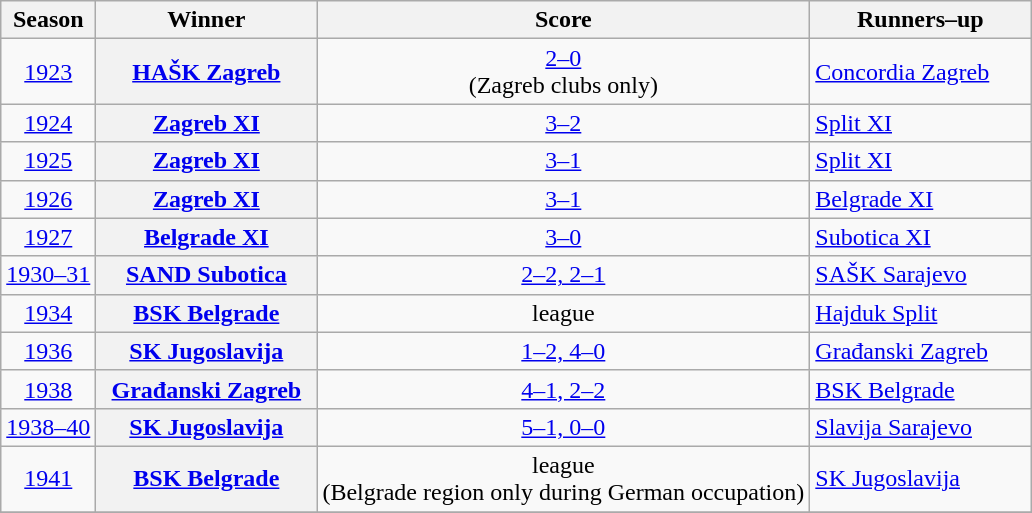<table class="sortable wikitable plainrowheaders">
<tr>
<th scope="col">Season</th>
<th scope="col" width="140">Winner</th>
<th scope="col">Score</th>
<th scope="col" width="140">Runners–up</th>
</tr>
<tr>
<td align=center><a href='#'>1923</a></td>
<th scope=row><a href='#'>HAŠK Zagreb</a></th>
<td align=center><a href='#'>2–0</a><br>(Zagreb clubs only)</td>
<td><a href='#'>Concordia Zagreb</a></td>
</tr>
<tr>
<td align=center><a href='#'>1924</a></td>
<th scope=row><a href='#'>Zagreb XI</a></th>
<td align=center><a href='#'>3–2</a></td>
<td><a href='#'>Split XI</a></td>
</tr>
<tr>
<td align=center><a href='#'>1925</a></td>
<th scope=row><a href='#'>Zagreb XI</a></th>
<td align=center><a href='#'>3–1</a></td>
<td><a href='#'>Split XI</a></td>
</tr>
<tr>
<td align=center><a href='#'>1926</a></td>
<th scope=row><a href='#'>Zagreb XI</a></th>
<td align=center><a href='#'>3–1</a></td>
<td><a href='#'>Belgrade XI</a></td>
</tr>
<tr>
<td align=center><a href='#'>1927</a></td>
<th scope=row><a href='#'>Belgrade XI</a></th>
<td align=center><a href='#'>3–0</a></td>
<td><a href='#'>Subotica XI</a></td>
</tr>
<tr>
<td align=center><a href='#'>1930–31</a></td>
<th scope=row><a href='#'>SAND Subotica</a></th>
<td align=center><a href='#'>2–2, 2–1</a></td>
<td><a href='#'>SAŠK Sarajevo</a></td>
</tr>
<tr>
<td align=center><a href='#'>1934</a></td>
<th scope=row><a href='#'>BSK Belgrade</a></th>
<td align=center>league</td>
<td><a href='#'>Hajduk Split</a></td>
</tr>
<tr>
<td align=center><a href='#'>1936</a></td>
<th scope=row><a href='#'>SK Jugoslavija</a></th>
<td align=center><a href='#'>1–2, 4–0</a></td>
<td><a href='#'>Građanski Zagreb</a></td>
</tr>
<tr>
<td align=center><a href='#'>1938</a></td>
<th scope=row><a href='#'>Građanski Zagreb</a></th>
<td align=center><a href='#'>4–1, 2–2</a></td>
<td><a href='#'>BSK Belgrade</a></td>
</tr>
<tr>
<td align=center><a href='#'>1938–40</a></td>
<th scope=row><a href='#'>SK Jugoslavija</a></th>
<td align=center><a href='#'>5–1, 0–0</a></td>
<td><a href='#'>Slavija Sarajevo</a></td>
</tr>
<tr>
<td align=center><a href='#'>1941</a></td>
<th scope=row><a href='#'>BSK Belgrade</a></th>
<td align=center>league<br>(Belgrade region only during German occupation)</td>
<td><a href='#'>SK Jugoslavija</a></td>
</tr>
<tr>
</tr>
</table>
